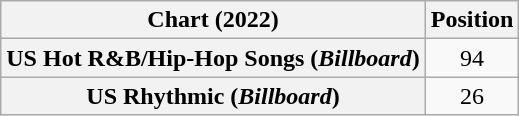<table class="wikitable sortable plainrowheaders" style="text-align:center">
<tr>
<th scope="col">Chart (2022)</th>
<th scope="col">Position</th>
</tr>
<tr>
<th scope="row">US Hot R&B/Hip-Hop Songs (<em>Billboard</em>)</th>
<td>94</td>
</tr>
<tr>
<th scope="row">US Rhythmic (<em>Billboard</em>)</th>
<td>26</td>
</tr>
</table>
